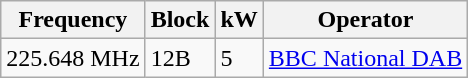<table class="wikitable sortable">
<tr>
<th>Frequency</th>
<th>Block</th>
<th>kW</th>
<th>Operator</th>
</tr>
<tr>
<td>225.648 MHz</td>
<td>12B</td>
<td>5</td>
<td><a href='#'>BBC National DAB</a></td>
</tr>
</table>
